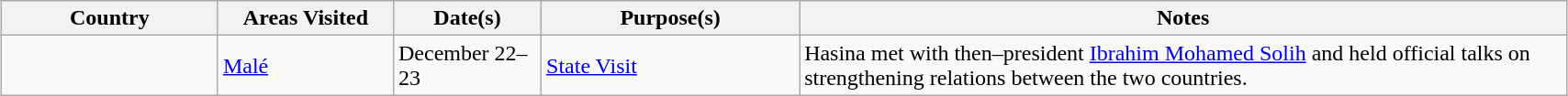<table class="wikitable outercollapse sortable" style="margin: 1em auto 1em auto">
<tr>
<th width=150>Country</th>
<th width=120>Areas Visited</th>
<th width=100>Date(s)</th>
<th width=180>Purpose(s)</th>
<th width=550>Notes</th>
</tr>
<tr>
<td></td>
<td><a href='#'>Malé</a></td>
<td>December 22–23</td>
<td><a href='#'>State Visit</a></td>
<td>Hasina met with then–president <a href='#'>Ibrahim Mohamed Solih</a> and held official talks on strengthening relations between the two countries.</td>
</tr>
</table>
